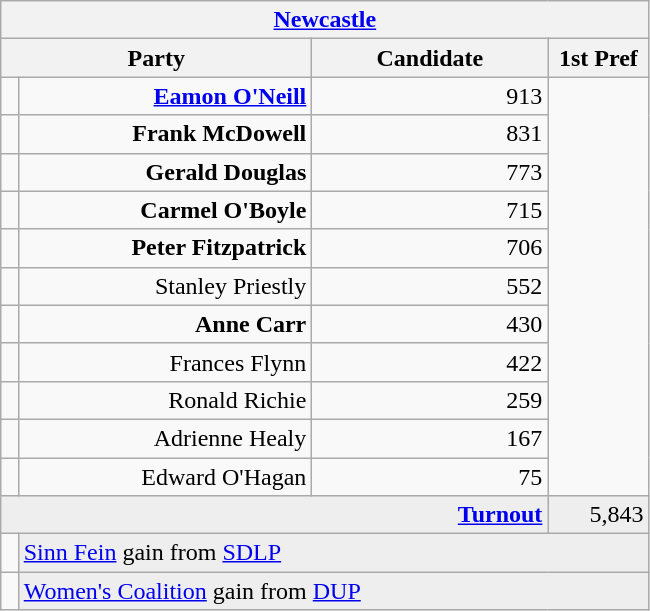<table class="wikitable">
<tr>
<th colspan="4" align="center"><a href='#'>Newcastle</a></th>
</tr>
<tr>
<th colspan="2" align="center" width=200>Party</th>
<th width=150>Candidate</th>
<th width=60>1st Pref</th>
</tr>
<tr>
<td></td>
<td align="right"><strong><a href='#'>Eamon O'Neill</a></strong></td>
<td align="right">913</td>
</tr>
<tr>
<td></td>
<td align="right"><strong>Frank McDowell</strong></td>
<td align="right">831</td>
</tr>
<tr>
<td></td>
<td align="right"><strong>Gerald Douglas</strong></td>
<td align="right">773</td>
</tr>
<tr>
<td></td>
<td align="right"><strong>Carmel O'Boyle</strong></td>
<td align="right">715</td>
</tr>
<tr>
<td></td>
<td align="right"><strong>Peter Fitzpatrick</strong></td>
<td align="right">706</td>
</tr>
<tr>
<td></td>
<td align="right">Stanley Priestly</td>
<td align="right">552</td>
</tr>
<tr>
<td></td>
<td align="right"><strong>Anne Carr</strong></td>
<td align="right">430</td>
</tr>
<tr>
<td></td>
<td align="right">Frances Flynn</td>
<td align="right">422</td>
</tr>
<tr>
<td></td>
<td align="right">Ronald Richie</td>
<td align="right">259</td>
</tr>
<tr>
<td></td>
<td align="right">Adrienne Healy</td>
<td align="right">167</td>
</tr>
<tr>
<td></td>
<td align="right">Edward O'Hagan</td>
<td align="right">75</td>
</tr>
<tr bgcolor="EEEEEE">
<td colspan=3 align="right"><strong><a href='#'>Turnout</a></strong></td>
<td align="right">5,843</td>
</tr>
<tr>
<td bgcolor=></td>
<td colspan=3 bgcolor="EEEEEE"><a href='#'>Sinn Fein</a> gain from <a href='#'>SDLP</a></td>
</tr>
<tr>
<td bgcolor=></td>
<td colspan=3 bgcolor="EEEEEE"><a href='#'>Women's Coalition</a> gain from <a href='#'>DUP</a></td>
</tr>
</table>
